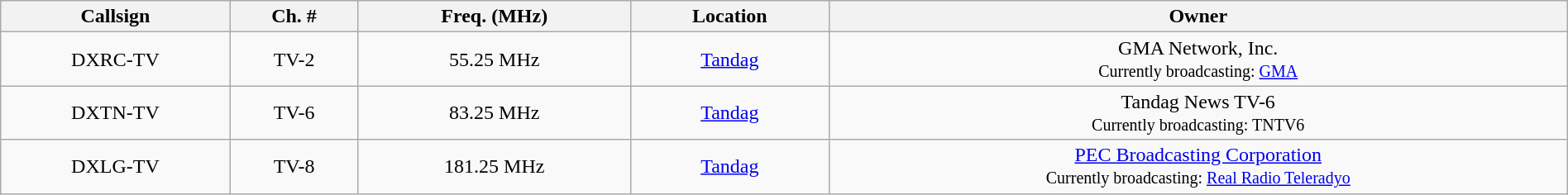<table class="wikitable" style="width:100%; text-align:center;">
<tr>
<th>Callsign</th>
<th>Ch. #</th>
<th>Freq. (MHz)</th>
<th>Location</th>
<th>Owner</th>
</tr>
<tr>
<td>DXRC-TV</td>
<td>TV-2</td>
<td>55.25 MHz</td>
<td><a href='#'>Tandag</a></td>
<td>GMA Network, Inc.<br><small>Currently broadcasting: <a href='#'>GMA</a></small></td>
</tr>
<tr>
<td>DXTN-TV</td>
<td>TV-6</td>
<td>83.25 MHz</td>
<td><a href='#'>Tandag</a></td>
<td>Tandag News TV-6<br><small>Currently broadcasting: TNTV6</small></td>
</tr>
<tr>
<td>DXLG-TV</td>
<td>TV-8</td>
<td>181.25 MHz</td>
<td><a href='#'>Tandag</a></td>
<td><a href='#'>PEC Broadcasting Corporation</a><br><small>Currently broadcasting: <a href='#'>Real Radio Teleradyo</a></small></td>
</tr>
</table>
